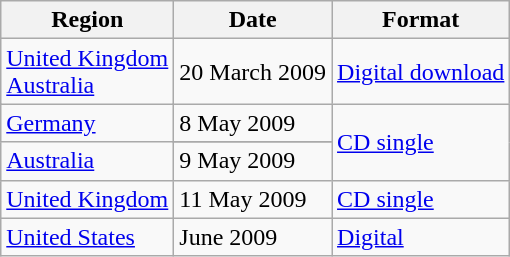<table class="wikitable">
<tr>
<th>Region</th>
<th>Date</th>
<th>Format</th>
</tr>
<tr>
<td><a href='#'>United Kingdom</a><br><a href='#'>Australia</a></td>
<td rowspan="2">20 March 2009</td>
<td rowspan="2"><a href='#'>Digital download</a></td>
</tr>
<tr>
<td rowspan="2"><a href='#'>Germany</a></td>
</tr>
<tr>
<td>8 May 2009</td>
<td rowspan="3"><a href='#'>CD single</a></td>
</tr>
<tr>
<td rowspan="2"><a href='#'>Australia</a></td>
</tr>
<tr>
<td>9 May 2009</td>
</tr>
<tr>
<td><a href='#'>United Kingdom</a></td>
<td>11 May 2009</td>
<td><a href='#'>CD single</a></td>
</tr>
<tr>
<td><a href='#'>United States</a></td>
<td>June 2009</td>
<td><a href='#'>Digital</a></td>
</tr>
</table>
